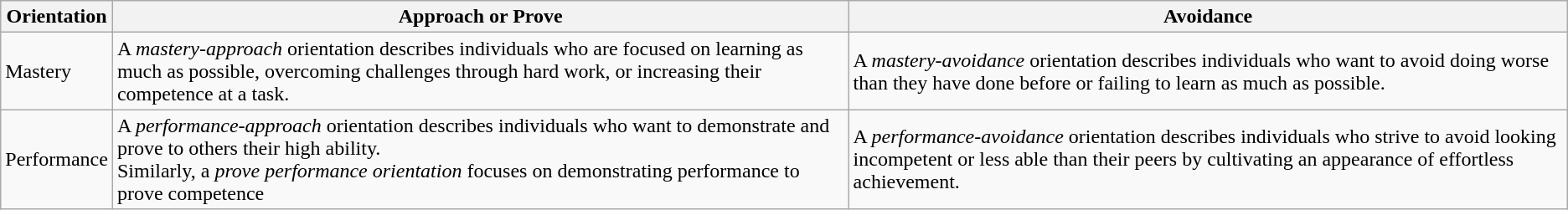<table class="wikitable">
<tr>
<th>Orientation</th>
<th>Approach or Prove</th>
<th>Avoidance</th>
</tr>
<tr>
<td>Mastery</td>
<td>A <em>mastery-approach</em> orientation describes individuals who are focused on learning as much as possible, overcoming challenges through hard work, or increasing their competence at a task.</td>
<td>A <em>mastery-avoidance</em> orientation describes individuals who want to avoid doing worse than they have done before or failing to learn as much as possible.</td>
</tr>
<tr>
<td>Performance</td>
<td>A <em>performance-approach</em> orientation describes individuals who want to demonstrate and prove to others their high ability.<br>Similarly, a <em>prove performance orientation</em> focuses on demonstrating performance to prove competence</td>
<td>A <em>performance-avoidance</em> orientation describes individuals who strive to avoid looking incompetent or less able than their peers by cultivating an appearance of effortless achievement.</td>
</tr>
</table>
